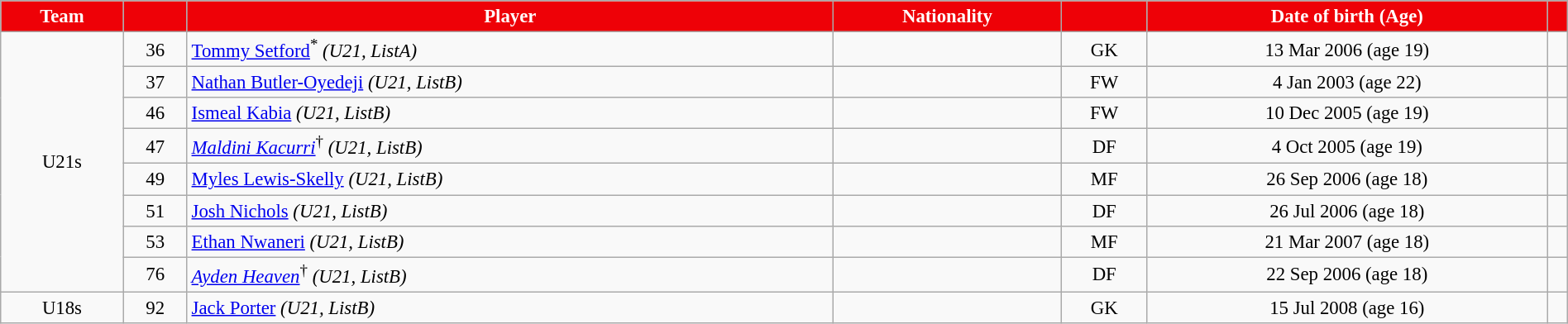<table class="wikitable sortable" style="text-align:center; font-size:95%; width:100%;">
<tr>
<th style="background-color:#ee0107; color:#ffffff;">Team</th>
<th style="background-color:#ee0107; color:#ffffff;"></th>
<th style="background-color:#ee0107; color:#ffffff;">Player</th>
<th style="background-color:#ee0107; color:#ffffff;">Nationality</th>
<th style="background-color:#ee0107; color:#ffffff;"></th>
<th style="background-color:#ee0107; color:#ffffff;">Date of birth (Age)</th>
<th style="background-color:#ee0107; color:#ffffff;" class="unsortable"></th>
</tr>
<tr>
<td rowspan="8">U21s</td>
<td>36</td>
<td style="text-align:left;" data-sort-value="Setf"><a href='#'>Tommy Setford</a><sup>*</sup> <em>(U21, ListA)</em></td>
<td style="text-align:left;"></td>
<td>GK</td>
<td data-sort-value="4">13 Mar 2006 (age 19)</td>
<td></td>
</tr>
<tr>
<td>37</td>
<td style="text-align:left;" data-sort-value="Butl"><a href='#'>Nathan Butler-Oyedeji</a> <em>(U21, ListB)</em></td>
<td style="text-align:left;"></td>
<td>FW</td>
<td data-sort-value="1">4 Jan 2003 (age 22)</td>
<td></td>
</tr>
<tr>
<td>46</td>
<td style="text-align:left;" data-sort-value="Kabi"><a href='#'>Ismeal Kabia</a> <em>(U21, ListB)</em></td>
<td style="text-align:left;"></td>
<td>FW</td>
<td data-sort-value="3">10 Dec 2005 (age 19)</td>
<td></td>
</tr>
<tr>
<td>47</td>
<td style="text-align:left;" data-sort-value="Kacu"><em><a href='#'>Maldini Kacurri</a></em><sup>†</sup> <em>(U21, ListB)</em></td>
<td style="text-align:left;"></td>
<td>DF</td>
<td data-sort-value="2">4 Oct 2005 (age 19)</td>
<td></td>
</tr>
<tr>
<td>49</td>
<td style="text-align:left;" data-sort-value="Lewi"><a href='#'>Myles Lewis-Skelly</a> <em>(U21, ListB)</em></td>
<td style="text-align:left;"></td>
<td>MF</td>
<td data-sort-value="7">26 Sep 2006 (age 18)</td>
<td></td>
</tr>
<tr>
<td>51</td>
<td style="text-align:left;" data-sort-value="Nich"><a href='#'>Josh Nichols</a> <em>(U21, ListB)</em></td>
<td style="text-align:left;"></td>
<td>DF</td>
<td data-sort-value="5">26 Jul 2006 (age 18)</td>
<td></td>
</tr>
<tr>
<td>53</td>
<td style="text-align:left;" data-sort-value="Nwan"><a href='#'>Ethan Nwaneri</a> <em>(U21, ListB)</em></td>
<td style="text-align:left;"></td>
<td>MF</td>
<td data-sort-value="8">21 Mar 2007 (age 18)</td>
<td></td>
</tr>
<tr>
<td>76</td>
<td style="text-align:left;" data-sort-value="Heav"><em><a href='#'>Ayden Heaven</a></em><sup>†</sup> <em>(U21, ListB)</em></td>
<td style="text-align:left;"></td>
<td>DF</td>
<td data-sort-value="6">22 Sep 2006 (age 18)</td>
<td></td>
</tr>
<tr>
<td>U18s</td>
<td>92</td>
<td style="text-align:left;" data-sort-value="Port"><a href='#'>Jack Porter</a> <em>(U21, ListB)</em></td>
<td style="text-align:left;"></td>
<td>GK</td>
<td data-sort-value="9">15 Jul 2008 (age 16)</td>
<td></td>
</tr>
</table>
